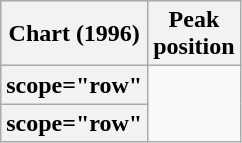<table class="wikitable plainrowheaders sortable">
<tr>
<th scope="col">Chart (1996)</th>
<th scope="col">Peak<br>position</th>
</tr>
<tr>
<th>scope="row" </th>
</tr>
<tr>
<th>scope="row" </th>
</tr>
</table>
